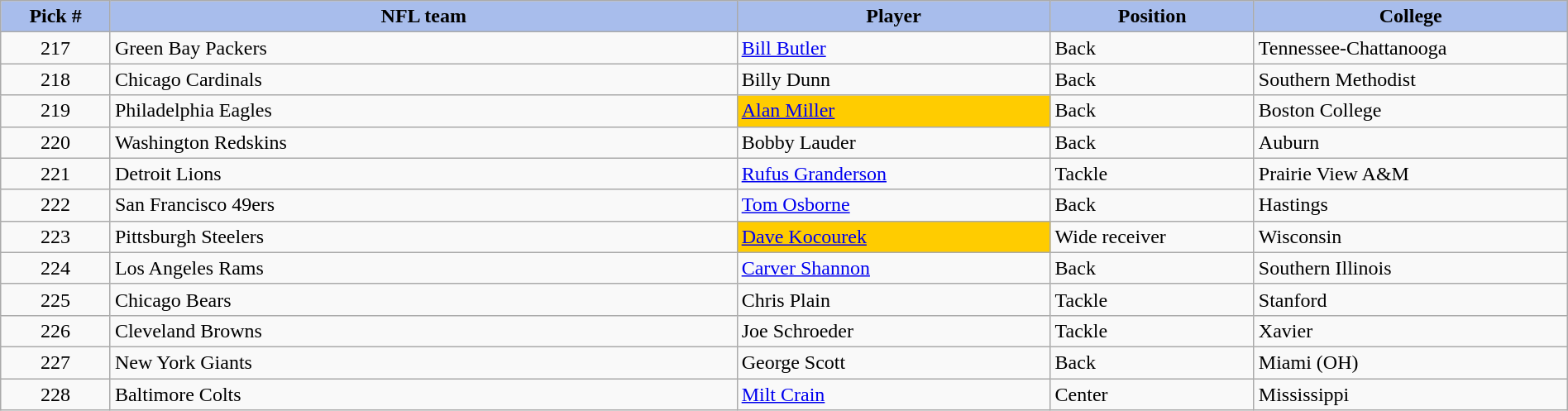<table class="wikitable sortable sortable" style="width: 100%">
<tr>
<th style="background:#A8BDEC;" width=7%>Pick #</th>
<th width=40% style="background:#A8BDEC;">NFL team</th>
<th width=20% style="background:#A8BDEC;">Player</th>
<th width=13% style="background:#A8BDEC;">Position</th>
<th style="background:#A8BDEC;">College</th>
</tr>
<tr>
<td align=center>217</td>
<td>Green Bay Packers</td>
<td><a href='#'>Bill Butler</a></td>
<td>Back</td>
<td>Tennessee-Chattanooga</td>
</tr>
<tr>
<td align=center>218</td>
<td>Chicago Cardinals</td>
<td>Billy Dunn</td>
<td>Back</td>
<td>Southern Methodist</td>
</tr>
<tr>
<td align=center>219</td>
<td>Philadelphia Eagles</td>
<td bgcolor="#FFCC00"><a href='#'>Alan Miller</a></td>
<td>Back</td>
<td>Boston College</td>
</tr>
<tr>
<td align=center>220</td>
<td>Washington Redskins</td>
<td>Bobby Lauder</td>
<td>Back</td>
<td>Auburn</td>
</tr>
<tr>
<td align=center>221</td>
<td>Detroit Lions</td>
<td><a href='#'>Rufus Granderson</a></td>
<td>Tackle</td>
<td>Prairie View A&M</td>
</tr>
<tr>
<td align=center>222</td>
<td>San Francisco 49ers</td>
<td><a href='#'>Tom Osborne</a></td>
<td>Back</td>
<td>Hastings</td>
</tr>
<tr>
<td align=center>223</td>
<td>Pittsburgh Steelers</td>
<td bgcolor="#FFCC00"><a href='#'>Dave Kocourek</a></td>
<td>Wide receiver</td>
<td>Wisconsin</td>
</tr>
<tr>
<td align=center>224</td>
<td>Los Angeles Rams</td>
<td><a href='#'>Carver Shannon</a></td>
<td>Back</td>
<td>Southern Illinois</td>
</tr>
<tr>
<td align=center>225</td>
<td>Chicago Bears</td>
<td>Chris Plain</td>
<td>Tackle</td>
<td>Stanford</td>
</tr>
<tr>
<td align=center>226</td>
<td>Cleveland Browns</td>
<td>Joe Schroeder</td>
<td>Tackle</td>
<td>Xavier</td>
</tr>
<tr>
<td align=center>227</td>
<td>New York Giants</td>
<td>George Scott</td>
<td>Back</td>
<td>Miami (OH)</td>
</tr>
<tr>
<td align=center>228</td>
<td>Baltimore Colts</td>
<td><a href='#'>Milt Crain</a></td>
<td>Center</td>
<td>Mississippi</td>
</tr>
</table>
